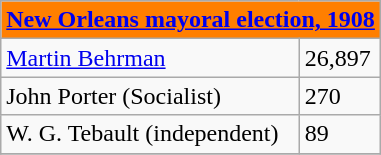<table class="wikitable">
<tr>
<th colspan="7" style="background-color:#FF7F00;text-align:center;"><a href='#'>New Orleans mayoral election, 1908</a></th>
</tr>
<tr>
<td><a href='#'>Martin Behrman</a></td>
<td>26,897</td>
</tr>
<tr>
<td>John Porter (Socialist)</td>
<td>270</td>
</tr>
<tr>
<td>W. G. Tebault (independent)</td>
<td>89</td>
</tr>
<tr>
</tr>
</table>
